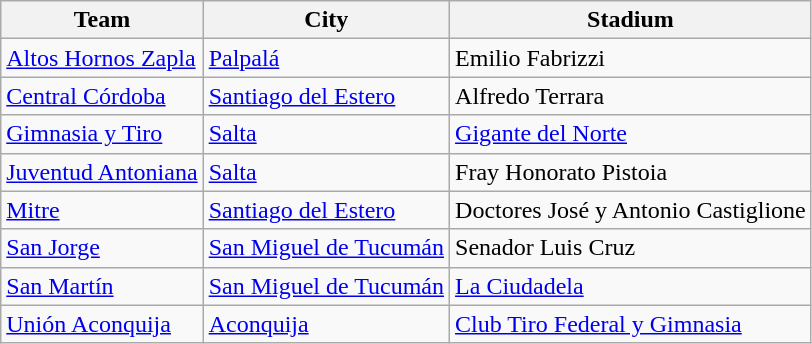<table class="wikitable sortable">
<tr>
<th>Team</th>
<th>City</th>
<th>Stadium</th>
</tr>
<tr>
<td> <a href='#'>Altos Hornos Zapla</a></td>
<td><a href='#'>Palpalá</a></td>
<td>Emilio Fabrizzi</td>
</tr>
<tr>
<td> <a href='#'>Central Córdoba</a></td>
<td><a href='#'>Santiago del Estero</a></td>
<td>Alfredo Terrara</td>
</tr>
<tr>
<td> <a href='#'>Gimnasia y Tiro</a></td>
<td><a href='#'>Salta</a></td>
<td><a href='#'>Gigante del Norte</a></td>
</tr>
<tr>
<td> <a href='#'>Juventud Antoniana</a></td>
<td><a href='#'>Salta</a></td>
<td>Fray Honorato Pistoia<br></td>
</tr>
<tr>
<td> <a href='#'>Mitre</a></td>
<td><a href='#'>Santiago del Estero</a></td>
<td>Doctores José y Antonio Castiglione</td>
</tr>
<tr>
<td> <a href='#'>San Jorge</a></td>
<td><a href='#'>San Miguel de Tucumán</a></td>
<td>Senador Luis Cruz</td>
</tr>
<tr>
<td> <a href='#'>San Martín</a></td>
<td><a href='#'>San Miguel de Tucumán</a></td>
<td><a href='#'>La Ciudadela</a></td>
</tr>
<tr>
<td> <a href='#'>Unión Aconquija</a></td>
<td><a href='#'>Aconquija</a></td>
<td><a href='#'>Club Tiro Federal y Gimnasia</a></td>
</tr>
</table>
